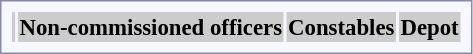<table style="border:1px solid #8888aa; background:#f7f8ff; padding:5px; font-size:95%; margin:0 12px 12px 0;">
<tr style="background:#ccc;">
<th></th>
<th colspan=28>Non-commissioned officers</th>
<th colspan=7>Constables</th>
<th colspan=1>Depot<br></th>
</tr>
</table>
